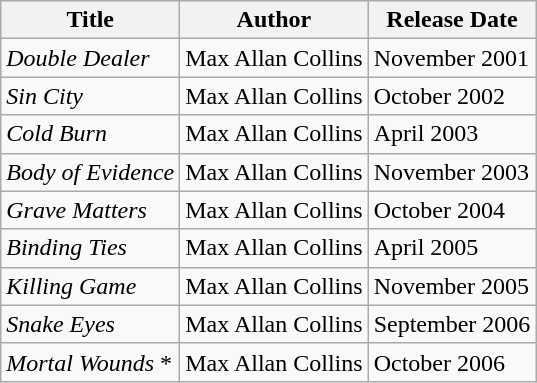<table class="wikitable">
<tr>
<th>Title</th>
<th>Author</th>
<th>Release Date</th>
</tr>
<tr>
<td><em>Double Dealer</em></td>
<td>Max Allan Collins</td>
<td>November 2001</td>
</tr>
<tr>
<td><em>Sin City</em></td>
<td>Max Allan Collins</td>
<td>October 2002</td>
</tr>
<tr>
<td><em>Cold Burn</em></td>
<td>Max Allan Collins</td>
<td>April 2003</td>
</tr>
<tr>
<td><em>Body of Evidence</em></td>
<td>Max Allan Collins</td>
<td>November 2003</td>
</tr>
<tr>
<td><em>Grave Matters</em></td>
<td>Max Allan Collins</td>
<td>October 2004</td>
</tr>
<tr>
<td><em>Binding Ties</em></td>
<td>Max Allan Collins</td>
<td>April 2005</td>
</tr>
<tr>
<td><em>Killing Game</em></td>
<td>Max Allan Collins</td>
<td>November 2005</td>
</tr>
<tr>
<td><em>Snake Eyes</em></td>
<td>Max Allan Collins</td>
<td>September 2006</td>
</tr>
<tr>
<td><em>Mortal Wounds</em> *</td>
<td>Max Allan Collins</td>
<td>October 2006</td>
</tr>
</table>
